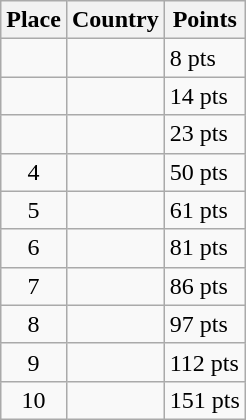<table class=wikitable>
<tr>
<th>Place</th>
<th>Country</th>
<th>Points</th>
</tr>
<tr>
<td align=center></td>
<td></td>
<td>8 pts</td>
</tr>
<tr>
<td align=center></td>
<td></td>
<td>14 pts</td>
</tr>
<tr>
<td align=center></td>
<td></td>
<td>23 pts</td>
</tr>
<tr>
<td align=center>4</td>
<td></td>
<td>50 pts</td>
</tr>
<tr>
<td align=center>5</td>
<td></td>
<td>61 pts</td>
</tr>
<tr>
<td align=center>6</td>
<td></td>
<td>81 pts</td>
</tr>
<tr>
<td align=center>7</td>
<td></td>
<td>86 pts</td>
</tr>
<tr>
<td align=center>8</td>
<td></td>
<td>97 pts</td>
</tr>
<tr>
<td align=center>9</td>
<td></td>
<td>112 pts</td>
</tr>
<tr>
<td align=center>10</td>
<td></td>
<td>151 pts</td>
</tr>
</table>
